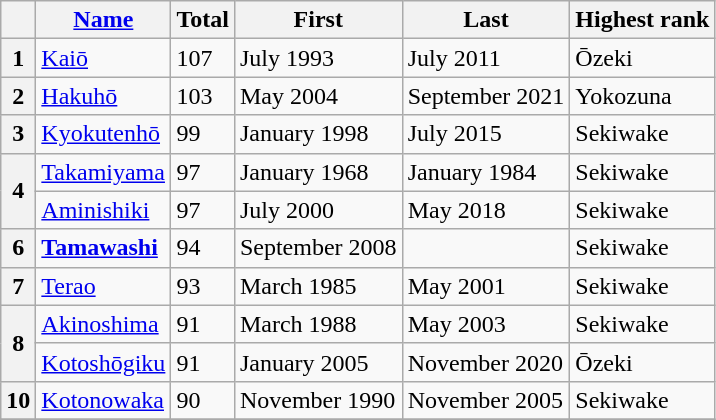<table class="wikitable">
<tr>
<th></th>
<th><a href='#'>Name</a></th>
<th>Total</th>
<th>First</th>
<th>Last</th>
<th>Highest rank</th>
</tr>
<tr>
<th>1</th>
<td><a href='#'>Kaiō</a></td>
<td>107</td>
<td>July 1993</td>
<td>July 2011</td>
<td>Ōzeki</td>
</tr>
<tr>
<th>2</th>
<td><a href='#'>Hakuhō</a></td>
<td>103</td>
<td>May 2004</td>
<td>September 2021</td>
<td>Yokozuna</td>
</tr>
<tr>
<th>3</th>
<td><a href='#'>Kyokutenhō</a></td>
<td>99</td>
<td>January 1998</td>
<td>July 2015</td>
<td>Sekiwake</td>
</tr>
<tr>
<th rowspan=2>4</th>
<td><a href='#'>Takamiyama</a></td>
<td>97</td>
<td>January 1968</td>
<td>January 1984</td>
<td>Sekiwake</td>
</tr>
<tr>
<td><a href='#'>Aminishiki</a></td>
<td>97</td>
<td>July 2000</td>
<td>May 2018</td>
<td>Sekiwake</td>
</tr>
<tr>
<th>6</th>
<td><strong><a href='#'>Tamawashi</a></strong></td>
<td>94</td>
<td>September 2008</td>
<td></td>
<td>Sekiwake</td>
</tr>
<tr>
<th>7</th>
<td><a href='#'>Terao</a></td>
<td>93</td>
<td>March 1985</td>
<td>May 2001</td>
<td>Sekiwake</td>
</tr>
<tr>
<th rowspan=2>8</th>
<td><a href='#'>Akinoshima</a></td>
<td>91</td>
<td>March 1988</td>
<td>May 2003</td>
<td>Sekiwake</td>
</tr>
<tr>
<td><a href='#'>Kotoshōgiku</a></td>
<td>91</td>
<td>January 2005</td>
<td>November 2020</td>
<td>Ōzeki</td>
</tr>
<tr>
<th>10</th>
<td><a href='#'>Kotonowaka</a></td>
<td>90</td>
<td>November 1990</td>
<td>November 2005</td>
<td>Sekiwake</td>
</tr>
<tr>
</tr>
</table>
